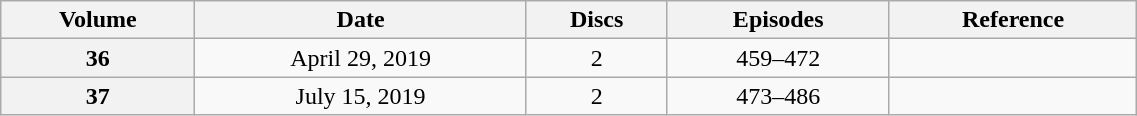<table class="wikitable" style="text-align: center; width: 60%;">
<tr>
<th scope="col" 175px;>Volume</th>
<th scope="col" 125px;>Date</th>
<th scope="col">Discs</th>
<th scope="col">Episodes</th>
<th scope="col">Reference</th>
</tr>
<tr>
<th scope="row">36</th>
<td>April 29, 2019</td>
<td>2</td>
<td>459–472</td>
<td></td>
</tr>
<tr>
<th scope="row">37</th>
<td>July 15, 2019</td>
<td>2</td>
<td>473–486</td>
<td></td>
</tr>
</table>
